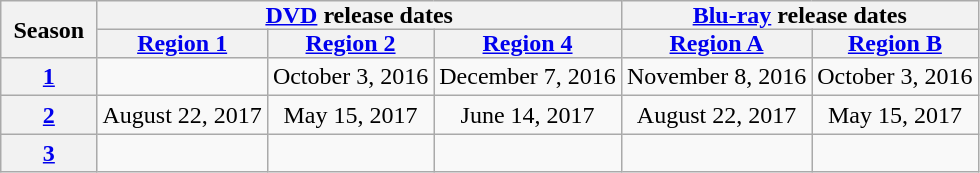<table class="wikitable" style="text-align: center;">
<tr>
<th scope="col" rowspan="2" style="padding: 0 8px;">Season</th>
<th scope="col" colspan="3" style="padding: 0 8px;"><a href='#'>DVD</a> release dates</th>
<th scope="col" colspan="2" style="padding: 0 8px;"><a href='#'>Blu-ray</a> release dates</th>
</tr>
<tr>
<th style="padding: 0 8px;"><a href='#'>Region 1</a></th>
<th style="padding: 0 8px;"><a href='#'>Region 2</a></th>
<th style="padding: 0 8px;"><a href='#'>Region 4</a></th>
<th style="padding: 0 8px;"><a href='#'>Region A</a></th>
<th style="padding: 0 8px;"><a href='#'>Region B</a></th>
</tr>
<tr>
<th scope="row"><a href='#'>1</a></th>
<td></td>
<td>October 3, 2016</td>
<td>December 7, 2016</td>
<td>November 8, 2016</td>
<td>October 3, 2016</td>
</tr>
<tr>
<th scope="row"><a href='#'>2</a></th>
<td>August 22, 2017</td>
<td>May 15, 2017</td>
<td>June 14, 2017</td>
<td>August 22, 2017</td>
<td>May 15, 2017</td>
</tr>
<tr>
<th scope="row"><a href='#'>3</a></th>
<td></td>
<td></td>
<td></td>
<td></td>
<td></td>
</tr>
</table>
